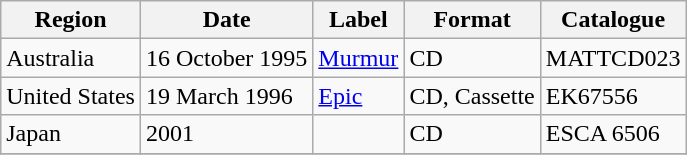<table class="wikitable">
<tr>
<th>Region</th>
<th>Date</th>
<th>Label</th>
<th>Format</th>
<th>Catalogue</th>
</tr>
<tr>
<td>Australia</td>
<td>16 October 1995</td>
<td><a href='#'>Murmur</a></td>
<td>CD</td>
<td>MATTCD023</td>
</tr>
<tr>
<td>United States</td>
<td>19 March 1996</td>
<td><a href='#'>Epic</a></td>
<td>CD, Cassette</td>
<td>EK67556</td>
</tr>
<tr>
<td>Japan</td>
<td>2001</td>
<td></td>
<td>CD</td>
<td>ESCA 6506</td>
</tr>
<tr>
</tr>
</table>
